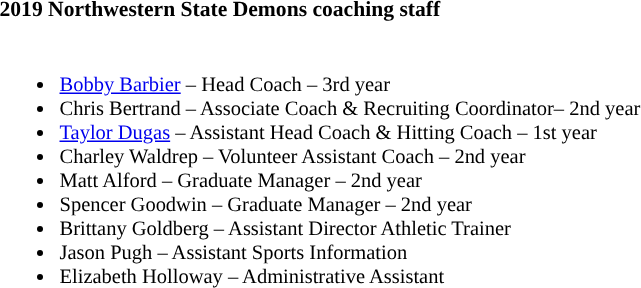<table class="toccolours" style="text-align: left; font-size:90%;">
<tr>
<th colspan="9">2019 Northwestern State Demons coaching staff</th>
</tr>
<tr>
<td style="font-size: 95%;" valign="top"><br><ul><li><a href='#'>Bobby Barbier</a> – Head Coach – 3rd year</li><li>Chris Bertrand – Associate Coach & Recruiting Coordinator– 2nd year</li><li><a href='#'>Taylor Dugas</a> – Assistant Head Coach & Hitting Coach – 1st year</li><li>Charley Waldrep – Volunteer Assistant Coach – 2nd year</li><li>Matt Alford  – Graduate Manager – 2nd year</li><li>Spencer Goodwin – Graduate Manager – 2nd year</li><li>Brittany Goldberg – Assistant Director Athletic Trainer</li><li>Jason Pugh – Assistant Sports Information</li><li>Elizabeth Holloway – Administrative Assistant</li></ul></td>
</tr>
</table>
